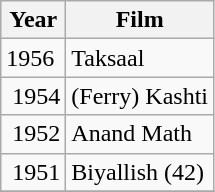<table class="wikitable sortable">
<tr>
<th>Year</th>
<th>Film</th>
</tr>
<tr>
<td>1956</td>
<td>Taksaal</td>
</tr>
<tr>
<td> 1954</td>
<td>(Ferry) Kashti</td>
</tr>
<tr>
<td> 1952</td>
<td>Anand Math</td>
</tr>
<tr>
<td> 1951</td>
<td>Biyallish (42)</td>
</tr>
<tr>
</tr>
</table>
